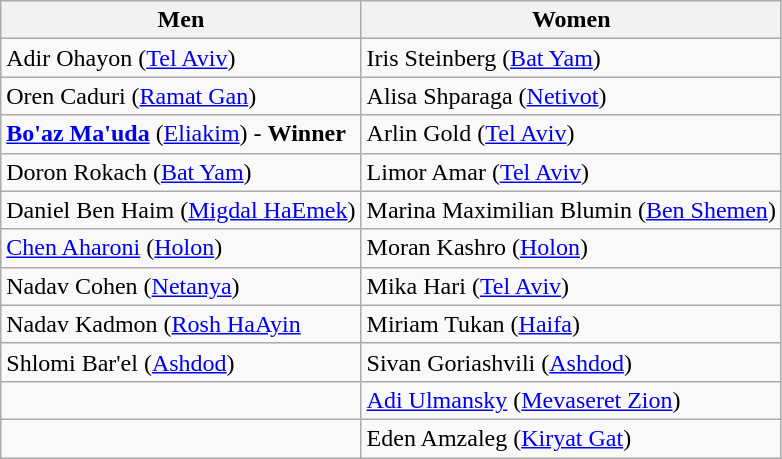<table class="wikitable">
<tr>
<th>Men</th>
<th>Women</th>
</tr>
<tr>
<td>Adir Ohayon (<a href='#'>Tel Aviv</a>)</td>
<td>Iris Steinberg (<a href='#'>Bat Yam</a>)</td>
</tr>
<tr>
<td>Oren Caduri (<a href='#'>Ramat Gan</a>)</td>
<td>Alisa Shparaga (<a href='#'>Netivot</a>)</td>
</tr>
<tr>
<td><strong><a href='#'>Bo'az Ma'uda</a></strong> (<a href='#'>Eliakim</a>) - <strong>Winner</strong></td>
<td>Arlin Gold (<a href='#'>Tel Aviv</a>)</td>
</tr>
<tr>
<td>Doron Rokach (<a href='#'>Bat Yam</a>)</td>
<td>Limor Amar (<a href='#'>Tel Aviv</a>)</td>
</tr>
<tr>
<td>Daniel Ben Haim (<a href='#'>Migdal HaEmek</a>)</td>
<td>Marina Maximilian Blumin (<a href='#'>Ben Shemen</a>)</td>
</tr>
<tr>
<td><a href='#'>Chen Aharoni</a> (<a href='#'>Holon</a>)</td>
<td>Moran Kashro (<a href='#'>Holon</a>)</td>
</tr>
<tr>
<td>Nadav Cohen (<a href='#'>Netanya</a>)</td>
<td>Mika Hari (<a href='#'>Tel Aviv</a>)</td>
</tr>
<tr>
<td>Nadav Kadmon (<a href='#'>Rosh HaAyin</a></td>
<td>Miriam Tukan (<a href='#'>Haifa</a>)</td>
</tr>
<tr>
<td>Shlomi Bar'el (<a href='#'>Ashdod</a>)</td>
<td>Sivan Goriashvili (<a href='#'>Ashdod</a>)</td>
</tr>
<tr>
<td></td>
<td><a href='#'>Adi Ulmansky</a> (<a href='#'>Mevaseret Zion</a>)</td>
</tr>
<tr>
<td></td>
<td>Eden Amzaleg (<a href='#'>Kiryat Gat</a>)</td>
</tr>
</table>
